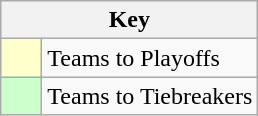<table class="wikitable" style="text-align: center;">
<tr>
<th colspan=2>Key</th>
</tr>
<tr>
<td style="background:#ffffcc; width:20px;"></td>
<td align=left>Teams to Playoffs</td>
</tr>
<tr>
<td style="background:#ccffcc; width:20px;"></td>
<td align=left>Teams to Tiebreakers</td>
</tr>
</table>
